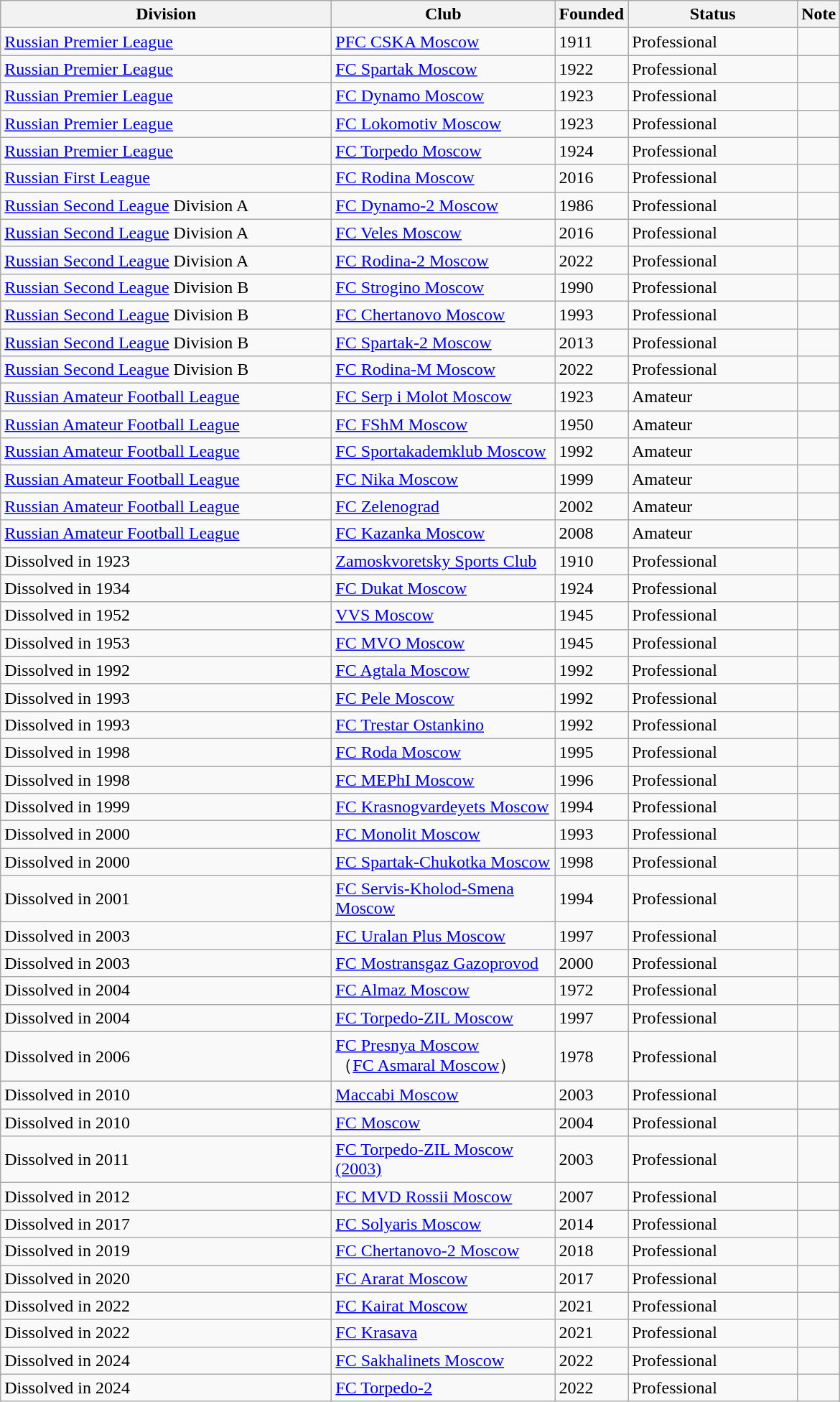<table class="wikitable">
<tr style="background:#efefef;">
<th scope="col" width="300">Division</th>
<th scope="col" width="200">Club</th>
<th scope="col" width="50">Founded</th>
<th scope="col" width="150">Status</th>
<th>Note</th>
</tr>
<tr>
<td><a href='#'>Russian Premier League</a></td>
<td><a href='#'>PFC CSKA Moscow</a></td>
<td>1911</td>
<td>Professional</td>
<td></td>
</tr>
<tr>
<td><a href='#'>Russian Premier League</a></td>
<td><a href='#'>FC Spartak Moscow</a></td>
<td>1922</td>
<td>Professional</td>
<td></td>
</tr>
<tr>
<td><a href='#'>Russian Premier League</a></td>
<td><a href='#'>FC Dynamo Moscow</a></td>
<td>1923</td>
<td>Professional</td>
<td></td>
</tr>
<tr>
<td><a href='#'>Russian Premier League</a></td>
<td><a href='#'>FC Lokomotiv Moscow</a></td>
<td>1923</td>
<td>Professional</td>
<td></td>
</tr>
<tr>
<td><a href='#'>Russian Premier League</a></td>
<td><a href='#'>FC Torpedo Moscow</a></td>
<td>1924</td>
<td>Professional</td>
<td></td>
</tr>
<tr>
<td><a href='#'>Russian First League</a></td>
<td><a href='#'>FC Rodina Moscow</a></td>
<td>2016</td>
<td>Professional</td>
<td></td>
</tr>
<tr>
<td><a href='#'>Russian Second League</a> Division A</td>
<td><a href='#'>FC Dynamo-2 Moscow</a></td>
<td>1986</td>
<td>Professional</td>
<td></td>
</tr>
<tr>
<td><a href='#'>Russian Second League</a> Division A</td>
<td><a href='#'>FC Veles Moscow</a></td>
<td>2016</td>
<td>Professional</td>
<td></td>
</tr>
<tr>
<td><a href='#'>Russian Second League</a> Division A</td>
<td><a href='#'>FC Rodina-2 Moscow</a></td>
<td>2022</td>
<td>Professional</td>
<td></td>
</tr>
<tr>
<td><a href='#'>Russian Second League</a> Division B</td>
<td><a href='#'>FC Strogino Moscow</a></td>
<td>1990</td>
<td>Professional</td>
<td></td>
</tr>
<tr>
<td><a href='#'>Russian Second League</a> Division B</td>
<td><a href='#'>FC Chertanovo Moscow</a></td>
<td>1993</td>
<td>Professional</td>
<td></td>
</tr>
<tr>
<td><a href='#'>Russian Second League</a> Division B</td>
<td><a href='#'>FC Spartak-2 Moscow</a></td>
<td>2013</td>
<td>Professional</td>
<td></td>
</tr>
<tr>
<td><a href='#'>Russian Second League</a> Division B</td>
<td><a href='#'>FC Rodina-M Moscow</a></td>
<td>2022</td>
<td>Professional</td>
<td></td>
</tr>
<tr>
<td><a href='#'>Russian Amateur Football League</a></td>
<td><a href='#'>FC Serp i Molot Moscow</a></td>
<td>1923</td>
<td>Amateur</td>
<td></td>
</tr>
<tr>
<td><a href='#'>Russian Amateur Football League</a></td>
<td><a href='#'>FC FShM Moscow</a></td>
<td>1950</td>
<td>Amateur</td>
<td></td>
</tr>
<tr>
<td><a href='#'>Russian Amateur Football League</a></td>
<td><a href='#'>FC Sportakademklub Moscow</a></td>
<td>1992</td>
<td>Amateur</td>
<td></td>
</tr>
<tr>
<td><a href='#'>Russian Amateur Football League</a></td>
<td><a href='#'>FC Nika Moscow</a></td>
<td>1999</td>
<td>Amateur</td>
<td></td>
</tr>
<tr>
<td><a href='#'>Russian Amateur Football League</a></td>
<td><a href='#'>FC Zelenograd</a></td>
<td>2002</td>
<td>Amateur</td>
<td></td>
</tr>
<tr>
<td><a href='#'>Russian Amateur Football League</a></td>
<td><a href='#'>FC Kazanka Moscow</a></td>
<td>2008</td>
<td>Amateur</td>
<td></td>
</tr>
<tr>
<td>Dissolved in 1923</td>
<td><a href='#'>Zamoskvoretsky Sports Club</a></td>
<td>1910</td>
<td>Professional</td>
<td></td>
</tr>
<tr>
<td>Dissolved in 1934</td>
<td><a href='#'>FC Dukat Moscow</a></td>
<td>1924</td>
<td>Professional</td>
<td></td>
</tr>
<tr>
<td>Dissolved in 1952</td>
<td><a href='#'>VVS Moscow</a></td>
<td>1945</td>
<td>Professional</td>
<td></td>
</tr>
<tr>
<td>Dissolved in 1953</td>
<td><a href='#'>FC MVO Moscow</a></td>
<td>1945</td>
<td>Professional</td>
<td></td>
</tr>
<tr>
<td>Dissolved in 1992</td>
<td><a href='#'>FC Agtala Moscow</a></td>
<td>1992</td>
<td>Professional</td>
<td></td>
</tr>
<tr>
<td>Dissolved in 1993</td>
<td><a href='#'>FC Pele Moscow</a></td>
<td>1992</td>
<td>Professional</td>
<td></td>
</tr>
<tr>
<td>Dissolved in 1993</td>
<td><a href='#'>FC Trestar Ostankino</a></td>
<td>1992</td>
<td>Professional</td>
<td></td>
</tr>
<tr>
<td>Dissolved in 1998</td>
<td><a href='#'>FC Roda Moscow</a></td>
<td>1995</td>
<td>Professional</td>
<td></td>
</tr>
<tr>
<td>Dissolved in 1998</td>
<td><a href='#'>FC MEPhI Moscow</a></td>
<td>1996</td>
<td>Professional</td>
<td></td>
</tr>
<tr>
<td>Dissolved in 1999</td>
<td><a href='#'>FC Krasnogvardeyets Moscow</a></td>
<td>1994</td>
<td>Professional</td>
<td></td>
</tr>
<tr>
<td>Dissolved in 2000</td>
<td><a href='#'>FC Monolit Moscow</a></td>
<td>1993</td>
<td>Professional</td>
<td></td>
</tr>
<tr>
<td>Dissolved in 2000</td>
<td><a href='#'>FC Spartak-Chukotka Moscow</a></td>
<td>1998</td>
<td>Professional</td>
<td></td>
</tr>
<tr>
<td>Dissolved in 2001</td>
<td><a href='#'>FC Servis-Kholod-Smena Moscow</a></td>
<td>1994</td>
<td>Professional</td>
<td></td>
</tr>
<tr>
<td>Dissolved in 2003</td>
<td><a href='#'>FC Uralan Plus Moscow</a></td>
<td>1997</td>
<td>Professional</td>
<td></td>
</tr>
<tr>
<td>Dissolved in 2003</td>
<td><a href='#'>FC Mostransgaz Gazoprovod</a></td>
<td>2000</td>
<td>Professional</td>
<td></td>
</tr>
<tr>
<td>Dissolved in 2004</td>
<td><a href='#'>FC Almaz Moscow</a></td>
<td>1972</td>
<td>Professional</td>
<td></td>
</tr>
<tr>
<td>Dissolved in 2004</td>
<td><a href='#'>FC Torpedo-ZIL Moscow</a></td>
<td>1997</td>
<td>Professional</td>
<td></td>
</tr>
<tr>
<td>Dissolved in 2006</td>
<td><a href='#'>FC Presnya Moscow</a><br>（<a href='#'>FC Asmaral Moscow</a>）</td>
<td>1978</td>
<td>Professional</td>
<td></td>
</tr>
<tr>
<td>Dissolved in 2010</td>
<td><a href='#'>Maccabi Moscow</a></td>
<td>2003</td>
<td>Professional</td>
<td></td>
</tr>
<tr>
<td>Dissolved in 2010</td>
<td><a href='#'>FC Moscow</a></td>
<td>2004</td>
<td>Professional</td>
<td></td>
</tr>
<tr>
<td>Dissolved in 2011</td>
<td><a href='#'>FC Torpedo-ZIL Moscow (2003)</a></td>
<td>2003</td>
<td>Professional</td>
<td></td>
</tr>
<tr>
<td>Dissolved in 2012</td>
<td><a href='#'>FC MVD Rossii Moscow</a></td>
<td>2007</td>
<td>Professional</td>
<td></td>
</tr>
<tr>
<td>Dissolved in 2017</td>
<td><a href='#'>FC Solyaris Moscow</a></td>
<td>2014</td>
<td>Professional</td>
<td></td>
</tr>
<tr>
<td>Dissolved in 2019</td>
<td><a href='#'>FC Chertanovo-2 Moscow</a></td>
<td>2018</td>
<td>Professional</td>
<td></td>
</tr>
<tr>
<td>Dissolved in 2020</td>
<td><a href='#'>FC Ararat Moscow</a></td>
<td>2017</td>
<td>Professional</td>
<td></td>
</tr>
<tr>
<td>Dissolved in 2022</td>
<td><a href='#'>FC Kairat Moscow</a></td>
<td>2021</td>
<td>Professional</td>
<td></td>
</tr>
<tr>
<td>Dissolved in 2022</td>
<td><a href='#'>FC Krasava</a></td>
<td>2021</td>
<td>Professional</td>
<td></td>
</tr>
<tr>
<td>Dissolved in 2024</td>
<td><a href='#'>FC Sakhalinets Moscow</a></td>
<td>2022</td>
<td>Professional</td>
<td></td>
</tr>
<tr>
<td>Dissolved in 2024</td>
<td><a href='#'>FC Torpedo-2</a></td>
<td>2022</td>
<td>Professional</td>
<td></td>
</tr>
</table>
